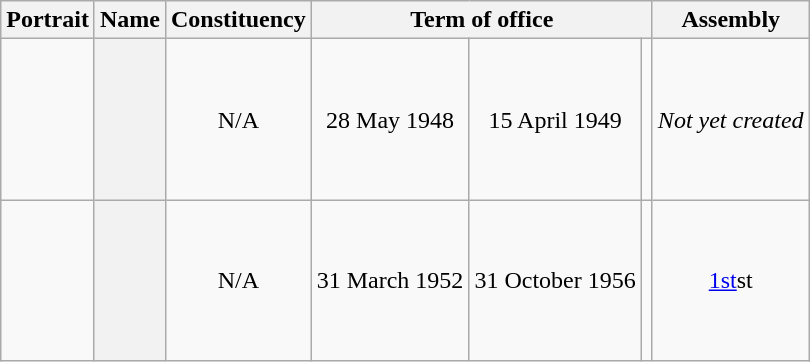<table class="wikitable sortable" style="text-align:center">
<tr align="center">
<th class="unsortable" scope="col">Portrait</th>
<th scope="col" class="sortable">Name</th>
<th scope="col">Constituency</th>
<th colspan="3" scope="colgroup">Term of office</th>
<th scope="col">Assembly</th>
</tr>
<tr align="center">
<td align="center" height="100px"></td>
<th scope="row"></th>
<td>N/A</td>
<td>28 May 1948</td>
<td>15 April 1949</td>
<td></td>
<td><em>Not yet created</em></td>
</tr>
<tr align="center">
<td align="center" height="100px"></td>
<th scope="row"></th>
<td>N/A</td>
<td>31 March 1952</td>
<td>31 October 1956</td>
<td></td>
<td><a href='#'>1st</a>st</td>
</tr>
</table>
